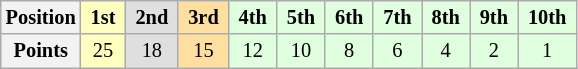<table class="wikitable" style="font-size:85%; text-align:center">
<tr>
<th>Position</th>
<td style="background:#FFFFBF;"> <strong>1st</strong> </td>
<td style="background:#DFDFDF;"> <strong>2nd</strong> </td>
<td style="background:#FFDF9F;"> <strong>3rd</strong> </td>
<td style="background:#DFFFDF;"> <strong>4th</strong> </td>
<td style="background:#DFFFDF;"> <strong>5th</strong> </td>
<td style="background:#DFFFDF;"> <strong>6th</strong> </td>
<td style="background:#DFFFDF;"> <strong>7th</strong> </td>
<td style="background:#DFFFDF;"> <strong>8th</strong> </td>
<td style="background:#DFFFDF;"> <strong>9th</strong> </td>
<td style="background:#DFFFDF;"> <strong>10th</strong> </td>
</tr>
<tr>
<th>Points</th>
<td style="background:#FFFFBF;">25</td>
<td style="background:#DFDFDF;">18</td>
<td style="background:#FFDF9F;">15</td>
<td style="background:#DFFFDF;">12</td>
<td style="background:#DFFFDF;">10</td>
<td style="background:#DFFFDF;">8</td>
<td style="background:#DFFFDF;">6</td>
<td style="background:#DFFFDF;">4</td>
<td style="background:#DFFFDF;">2</td>
<td style="background:#DFFFDF;">1</td>
</tr>
</table>
